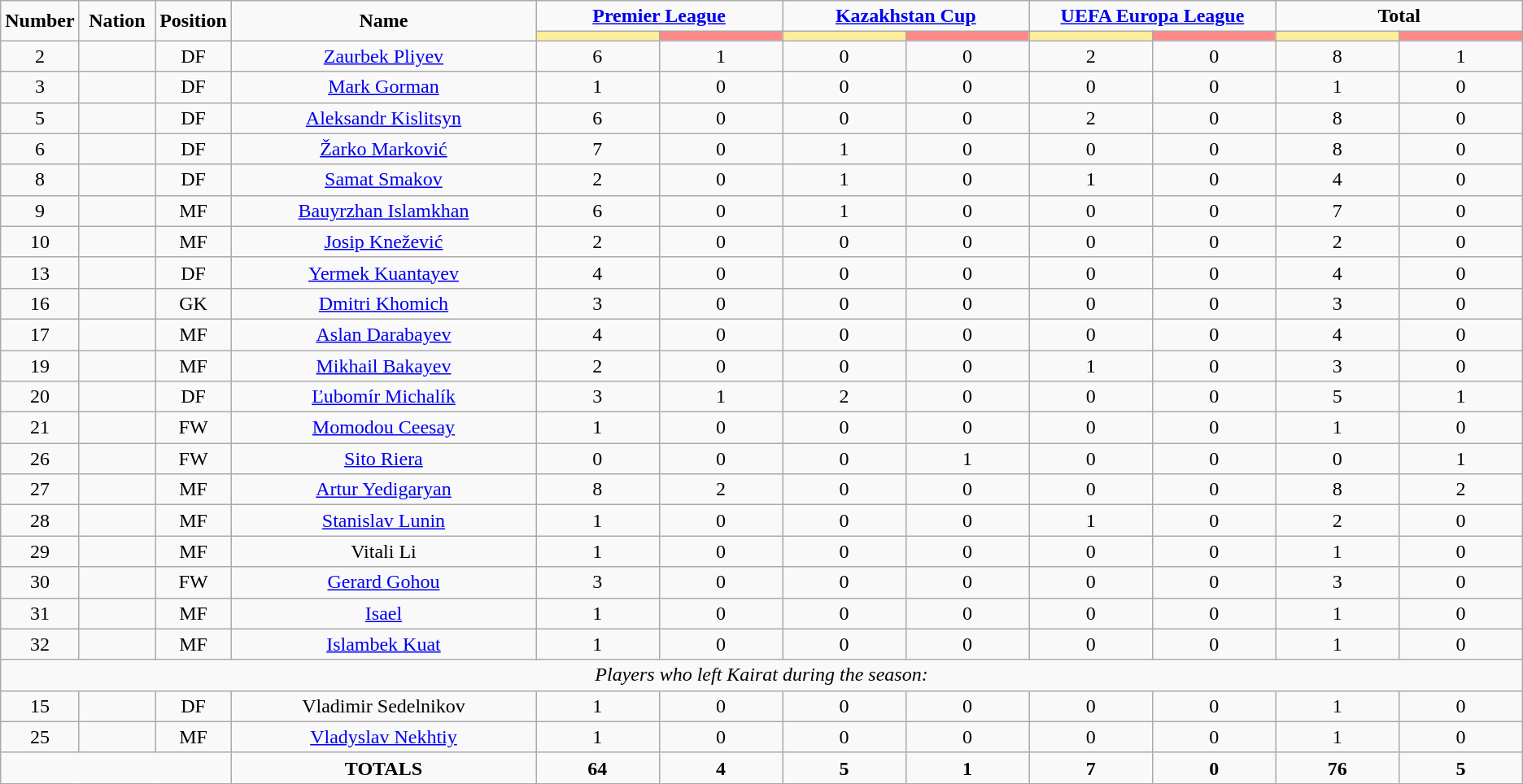<table class="wikitable" style="text-align:center;">
<tr>
<td rowspan="2"  style="width:5%; text-align:center;"><strong>Number</strong></td>
<td rowspan="2"  style="width:5%; text-align:center;"><strong>Nation</strong></td>
<td rowspan="2"  style="width:5%; text-align:center;"><strong>Position</strong></td>
<td rowspan="2"  style="width:20%; text-align:center;"><strong>Name</strong></td>
<td colspan="2" style="text-align:center;"><strong><a href='#'>Premier League</a></strong></td>
<td colspan="2" style="text-align:center;"><strong><a href='#'>Kazakhstan Cup</a></strong></td>
<td colspan="2" style="text-align:center;"><strong><a href='#'>UEFA Europa League</a></strong></td>
<td colspan="2" style="text-align:center;"><strong>Total</strong></td>
</tr>
<tr>
<th style="width:60px; background:#fe9;"></th>
<th style="width:60px; background:#ff8888;"></th>
<th style="width:60px; background:#fe9;"></th>
<th style="width:60px; background:#ff8888;"></th>
<th style="width:60px; background:#fe9;"></th>
<th style="width:60px; background:#ff8888;"></th>
<th style="width:60px; background:#fe9;"></th>
<th style="width:60px; background:#ff8888;"></th>
</tr>
<tr>
<td>2</td>
<td></td>
<td>DF</td>
<td><a href='#'>Zaurbek Pliyev</a></td>
<td>6</td>
<td>1</td>
<td>0</td>
<td>0</td>
<td>2</td>
<td>0</td>
<td>8</td>
<td>1</td>
</tr>
<tr>
<td>3</td>
<td></td>
<td>DF</td>
<td><a href='#'>Mark Gorman</a></td>
<td>1</td>
<td>0</td>
<td>0</td>
<td>0</td>
<td>0</td>
<td>0</td>
<td>1</td>
<td>0</td>
</tr>
<tr>
<td>5</td>
<td></td>
<td>DF</td>
<td><a href='#'>Aleksandr Kislitsyn</a></td>
<td>6</td>
<td>0</td>
<td>0</td>
<td>0</td>
<td>2</td>
<td>0</td>
<td>8</td>
<td>0</td>
</tr>
<tr>
<td>6</td>
<td></td>
<td>DF</td>
<td><a href='#'>Žarko Marković</a></td>
<td>7</td>
<td>0</td>
<td>1</td>
<td>0</td>
<td>0</td>
<td>0</td>
<td>8</td>
<td>0</td>
</tr>
<tr>
<td>8</td>
<td></td>
<td>DF</td>
<td><a href='#'>Samat Smakov</a></td>
<td>2</td>
<td>0</td>
<td>1</td>
<td>0</td>
<td>1</td>
<td>0</td>
<td>4</td>
<td>0</td>
</tr>
<tr>
<td>9</td>
<td></td>
<td>MF</td>
<td><a href='#'>Bauyrzhan Islamkhan</a></td>
<td>6</td>
<td>0</td>
<td>1</td>
<td>0</td>
<td>0</td>
<td>0</td>
<td>7</td>
<td>0</td>
</tr>
<tr>
<td>10</td>
<td></td>
<td>MF</td>
<td><a href='#'>Josip Knežević</a></td>
<td>2</td>
<td>0</td>
<td>0</td>
<td>0</td>
<td>0</td>
<td>0</td>
<td>2</td>
<td>0</td>
</tr>
<tr>
<td>13</td>
<td></td>
<td>DF</td>
<td><a href='#'>Yermek Kuantayev</a></td>
<td>4</td>
<td>0</td>
<td>0</td>
<td>0</td>
<td>0</td>
<td>0</td>
<td>4</td>
<td>0</td>
</tr>
<tr>
<td>16</td>
<td></td>
<td>GK</td>
<td><a href='#'>Dmitri Khomich</a></td>
<td>3</td>
<td>0</td>
<td>0</td>
<td>0</td>
<td>0</td>
<td>0</td>
<td>3</td>
<td>0</td>
</tr>
<tr>
<td>17</td>
<td></td>
<td>MF</td>
<td><a href='#'>Aslan Darabayev</a></td>
<td>4</td>
<td>0</td>
<td>0</td>
<td>0</td>
<td>0</td>
<td>0</td>
<td>4</td>
<td>0</td>
</tr>
<tr>
<td>19</td>
<td></td>
<td>MF</td>
<td><a href='#'>Mikhail Bakayev</a></td>
<td>2</td>
<td>0</td>
<td>0</td>
<td>0</td>
<td>1</td>
<td>0</td>
<td>3</td>
<td>0</td>
</tr>
<tr>
<td>20</td>
<td></td>
<td>DF</td>
<td><a href='#'>Ľubomír Michalík</a></td>
<td>3</td>
<td>1</td>
<td>2</td>
<td>0</td>
<td>0</td>
<td>0</td>
<td>5</td>
<td>1</td>
</tr>
<tr>
<td>21</td>
<td></td>
<td>FW</td>
<td><a href='#'>Momodou Ceesay</a></td>
<td>1</td>
<td>0</td>
<td>0</td>
<td>0</td>
<td>0</td>
<td>0</td>
<td>1</td>
<td>0</td>
</tr>
<tr>
<td>26</td>
<td></td>
<td>FW</td>
<td><a href='#'>Sito Riera</a></td>
<td>0</td>
<td>0</td>
<td>0</td>
<td>1</td>
<td>0</td>
<td>0</td>
<td>0</td>
<td>1</td>
</tr>
<tr>
<td>27</td>
<td></td>
<td>MF</td>
<td><a href='#'>Artur Yedigaryan</a></td>
<td>8</td>
<td>2</td>
<td>0</td>
<td>0</td>
<td>0</td>
<td>0</td>
<td>8</td>
<td>2</td>
</tr>
<tr>
<td>28</td>
<td></td>
<td>MF</td>
<td><a href='#'>Stanislav Lunin</a></td>
<td>1</td>
<td>0</td>
<td>0</td>
<td>0</td>
<td>1</td>
<td>0</td>
<td>2</td>
<td>0</td>
</tr>
<tr>
<td>29</td>
<td></td>
<td>MF</td>
<td>Vitali Li</td>
<td>1</td>
<td>0</td>
<td>0</td>
<td>0</td>
<td>0</td>
<td>0</td>
<td>1</td>
<td>0</td>
</tr>
<tr>
<td>30</td>
<td></td>
<td>FW</td>
<td><a href='#'>Gerard Gohou</a></td>
<td>3</td>
<td>0</td>
<td>0</td>
<td>0</td>
<td>0</td>
<td>0</td>
<td>3</td>
<td>0</td>
</tr>
<tr>
<td>31</td>
<td></td>
<td>MF</td>
<td><a href='#'>Isael</a></td>
<td>1</td>
<td>0</td>
<td>0</td>
<td>0</td>
<td>0</td>
<td>0</td>
<td>1</td>
<td>0</td>
</tr>
<tr>
<td>32</td>
<td></td>
<td>MF</td>
<td><a href='#'>Islambek Kuat</a></td>
<td>1</td>
<td>0</td>
<td>0</td>
<td>0</td>
<td>0</td>
<td>0</td>
<td>1</td>
<td>0</td>
</tr>
<tr>
<td colspan="14"><em>Players who left Kairat during the season:</em></td>
</tr>
<tr>
<td>15</td>
<td></td>
<td>DF</td>
<td>Vladimir Sedelnikov</td>
<td>1</td>
<td>0</td>
<td>0</td>
<td>0</td>
<td>0</td>
<td>0</td>
<td>1</td>
<td>0</td>
</tr>
<tr>
<td>25</td>
<td></td>
<td>MF</td>
<td><a href='#'>Vladyslav Nekhtiy</a></td>
<td>1</td>
<td>0</td>
<td>0</td>
<td>0</td>
<td>0</td>
<td>0</td>
<td>1</td>
<td>0</td>
</tr>
<tr>
<td colspan="3"></td>
<td><strong>TOTALS</strong></td>
<td><strong>64</strong></td>
<td><strong>4</strong></td>
<td><strong>5</strong></td>
<td><strong>1</strong></td>
<td><strong>7</strong></td>
<td><strong>0</strong></td>
<td><strong>76</strong></td>
<td><strong>5</strong></td>
</tr>
</table>
